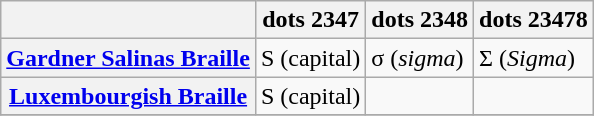<table class="wikitable">
<tr>
<th></th>
<th>dots 2347</th>
<th>dots 2348</th>
<th>dots 23478</th>
</tr>
<tr>
<th align=left><a href='#'>Gardner Salinas Braille</a></th>
<td>S (capital)</td>
<td>σ (<em>sigma</em>)</td>
<td>Σ (<em>Sigma</em>)</td>
</tr>
<tr>
<th align=left><a href='#'>Luxembourgish Braille</a></th>
<td>S (capital)</td>
<td></td>
<td></td>
</tr>
<tr>
</tr>
</table>
